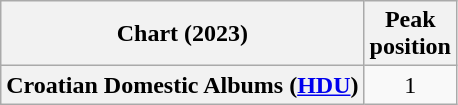<table class="wikitable sortable plainrowheaders" style="text-align:center">
<tr>
<th scope="col">Chart (2023)</th>
<th scope="col">Peak<br>position</th>
</tr>
<tr>
<th scope="row">Croatian Domestic Albums (<a href='#'>HDU</a>)</th>
<td>1</td>
</tr>
</table>
